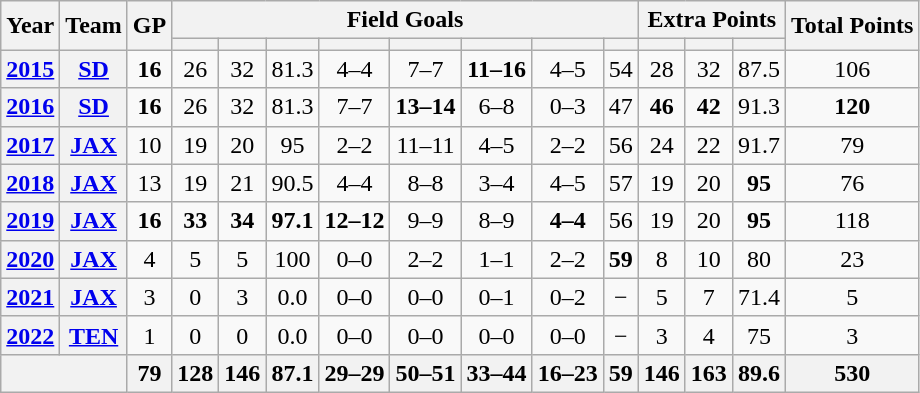<table class="wikitable" style="text-align:center;">
<tr>
<th rowspan="2">Year</th>
<th rowspan="2">Team</th>
<th rowspan="2">GP</th>
<th colspan="8">Field Goals</th>
<th colspan="3">Extra Points</th>
<th rowspan="2">Total Points</th>
</tr>
<tr>
<th></th>
<th></th>
<th></th>
<th></th>
<th></th>
<th></th>
<th></th>
<th></th>
<th></th>
<th></th>
<th></th>
</tr>
<tr>
<th><a href='#'>2015</a></th>
<th><a href='#'>SD</a></th>
<td><strong>16</strong></td>
<td>26</td>
<td>32</td>
<td>81.3</td>
<td>4–4</td>
<td>7–7</td>
<td><strong>11–16</strong></td>
<td>4–5</td>
<td>54</td>
<td>28</td>
<td>32</td>
<td>87.5</td>
<td>106</td>
</tr>
<tr>
<th><a href='#'>2016</a></th>
<th><a href='#'>SD</a></th>
<td><strong>16</strong></td>
<td>26</td>
<td>32</td>
<td>81.3</td>
<td>7–7</td>
<td><strong>13–14</strong></td>
<td>6–8</td>
<td>0–3</td>
<td>47</td>
<td><strong>46</strong></td>
<td><strong>42</strong></td>
<td>91.3</td>
<td><strong>120</strong></td>
</tr>
<tr>
<th><a href='#'>2017</a></th>
<th><a href='#'>JAX</a></th>
<td>10</td>
<td>19</td>
<td>20</td>
<td>95</td>
<td>2–2</td>
<td>11–11</td>
<td>4–5</td>
<td>2–2</td>
<td>56</td>
<td>24</td>
<td>22</td>
<td>91.7</td>
<td>79</td>
</tr>
<tr>
<th><a href='#'>2018</a></th>
<th><a href='#'>JAX</a></th>
<td>13</td>
<td>19</td>
<td>21</td>
<td>90.5</td>
<td>4–4</td>
<td>8–8</td>
<td>3–4</td>
<td>4–5</td>
<td>57</td>
<td>19</td>
<td>20</td>
<td><strong>95</strong></td>
<td>76</td>
</tr>
<tr>
<th><a href='#'>2019</a></th>
<th><a href='#'>JAX</a></th>
<td><strong>16</strong></td>
<td><strong>33</strong></td>
<td><strong>34</strong></td>
<td><strong>97.1</strong></td>
<td><strong>12–12</strong></td>
<td>9–9</td>
<td>8–9</td>
<td><strong>4–4</strong></td>
<td>56</td>
<td>19</td>
<td>20</td>
<td><strong>95</strong></td>
<td>118</td>
</tr>
<tr>
<th><a href='#'>2020</a></th>
<th><a href='#'>JAX</a></th>
<td>4</td>
<td>5</td>
<td>5</td>
<td>100</td>
<td>0–0</td>
<td>2–2</td>
<td>1–1</td>
<td>2–2</td>
<td><strong>59</strong></td>
<td>8</td>
<td>10</td>
<td>80</td>
<td>23</td>
</tr>
<tr>
<th><a href='#'>2021</a></th>
<th><a href='#'>JAX</a></th>
<td>3</td>
<td>0</td>
<td>3</td>
<td>0.0</td>
<td>0–0</td>
<td>0–0</td>
<td>0–1</td>
<td>0–2</td>
<td>−</td>
<td>5</td>
<td>7</td>
<td>71.4</td>
<td>5</td>
</tr>
<tr>
<th><a href='#'>2022</a></th>
<th><a href='#'>TEN</a></th>
<td>1</td>
<td>0</td>
<td>0</td>
<td>0.0</td>
<td>0–0</td>
<td>0–0</td>
<td>0–0</td>
<td>0–0</td>
<td>−</td>
<td>3</td>
<td>4</td>
<td>75</td>
<td>3</td>
</tr>
<tr>
<th colspan="2"></th>
<th>79</th>
<th>128</th>
<th>146</th>
<th>87.1</th>
<th>29–29</th>
<th>50–51</th>
<th>33–44</th>
<th>16–23</th>
<th>59</th>
<th>146</th>
<th>163</th>
<th>89.6</th>
<th>530</th>
</tr>
</table>
